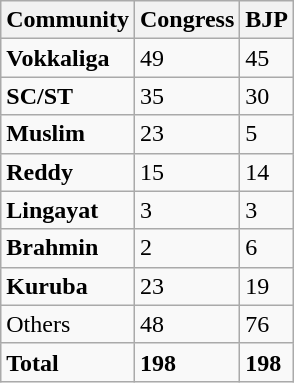<table class="wikitable sortable">
<tr>
<th>Community</th>
<th>Congress</th>
<th>BJP</th>
</tr>
<tr>
<td><strong>Vokkaliga</strong></td>
<td>49</td>
<td>45</td>
</tr>
<tr>
<td><strong>SC/ST</strong></td>
<td>35</td>
<td>30</td>
</tr>
<tr>
<td><strong>Muslim</strong></td>
<td>23</td>
<td>5</td>
</tr>
<tr>
<td><strong>Reddy</strong></td>
<td>15</td>
<td>14</td>
</tr>
<tr>
<td><strong>Lingayat</strong></td>
<td>3</td>
<td>3</td>
</tr>
<tr>
<td><strong>Brahmin</strong></td>
<td>2</td>
<td>6</td>
</tr>
<tr>
<td><strong>Kuruba</strong></td>
<td>23</td>
<td>19</td>
</tr>
<tr>
<td>Others</td>
<td>48</td>
<td>76</td>
</tr>
<tr>
<td><strong>Total</strong></td>
<td><strong>198</strong></td>
<td><strong>198</strong></td>
</tr>
</table>
